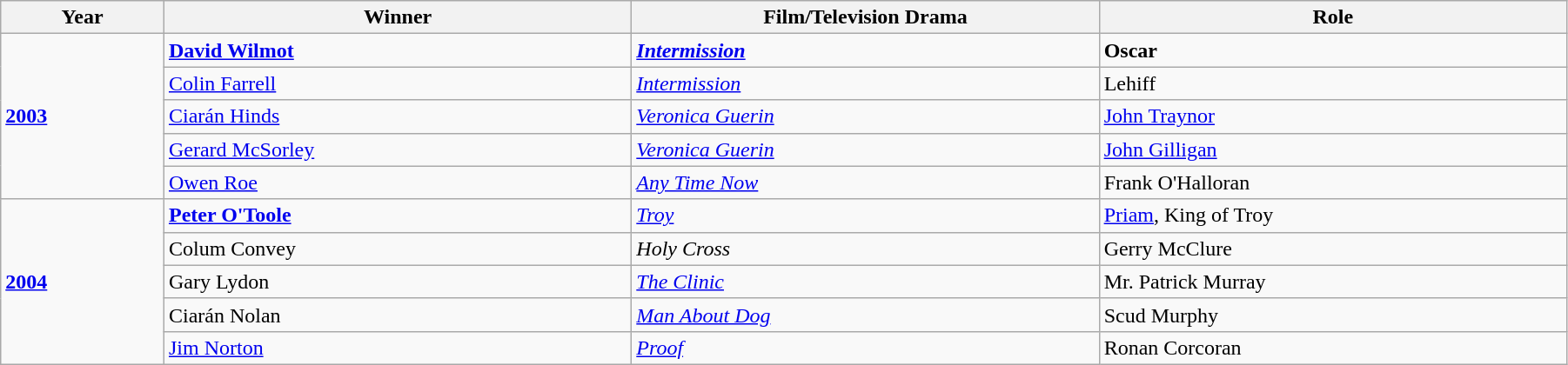<table class="wikitable" width="95%" cellpadding="5">
<tr>
<th width="100"><strong>Year</strong></th>
<th width="300"><strong>Winner</strong></th>
<th width="300"><strong>Film/Television Drama</strong></th>
<th width="300"><strong>Role</strong></th>
</tr>
<tr>
<td rowspan="5"><a href='#'><strong>2003</strong></a></td>
<td><strong><a href='#'>David Wilmot</a></strong></td>
<td><strong><em><a href='#'>Intermission</a></em></strong></td>
<td><strong>Oscar</strong></td>
</tr>
<tr>
<td><a href='#'>Colin Farrell</a></td>
<td><a href='#'><em>Intermission</em></a></td>
<td>Lehiff</td>
</tr>
<tr>
<td><a href='#'>Ciarán Hinds</a></td>
<td><a href='#'><em>Veronica Guerin</em></a></td>
<td><a href='#'>John Traynor</a></td>
</tr>
<tr>
<td><a href='#'>Gerard McSorley</a></td>
<td><a href='#'><em>Veronica Guerin</em></a></td>
<td><a href='#'>John Gilligan</a></td>
</tr>
<tr>
<td><a href='#'>Owen Roe</a></td>
<td><a href='#'><em>Any Time Now</em></a></td>
<td>Frank O'Halloran</td>
</tr>
<tr>
<td rowspan="5"><a href='#'><strong>2004</strong></a></td>
<td><strong><a href='#'>Peter O'Toole</a></strong></td>
<td><em><a href='#'>Troy</a></em></td>
<td><a href='#'>Priam</a>, King of Troy</td>
</tr>
<tr>
<td>Colum Convey</td>
<td><em>Holy Cross</em></td>
<td>Gerry McClure</td>
</tr>
<tr>
<td>Gary Lydon</td>
<td><a href='#'><em>The Clinic</em></a></td>
<td>Mr. Patrick Murray</td>
</tr>
<tr>
<td>Ciarán Nolan</td>
<td><em><a href='#'>Man About Dog</a></em></td>
<td>Scud Murphy</td>
</tr>
<tr>
<td><a href='#'>Jim Norton</a></td>
<td><a href='#'><em>Proof</em></a></td>
<td>Ronan Corcoran</td>
</tr>
</table>
